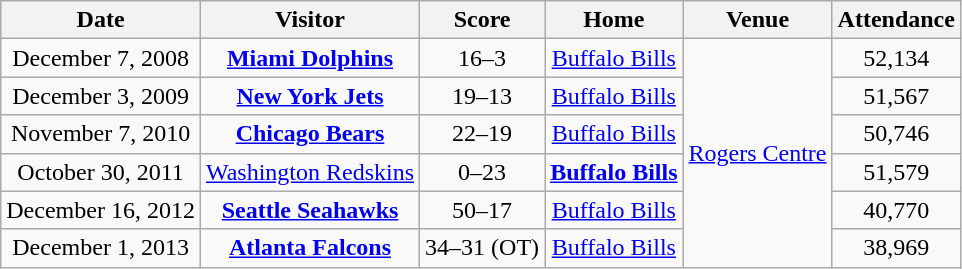<table class="wikitable">
<tr>
<th>Date</th>
<th>Visitor</th>
<th>Score</th>
<th>Home</th>
<th>Venue</th>
<th>Attendance</th>
</tr>
<tr align="center">
<td>December 7, 2008</td>
<td><strong><a href='#'>Miami Dolphins</a></strong></td>
<td>16–3</td>
<td><a href='#'>Buffalo Bills</a></td>
<td rowspan="6"><a href='#'>Rogers Centre</a></td>
<td>52,134</td>
</tr>
<tr align="center">
<td>December 3, 2009</td>
<td><strong><a href='#'>New York Jets</a></strong></td>
<td>19–13</td>
<td><a href='#'>Buffalo Bills</a></td>
<td>51,567</td>
</tr>
<tr align="center">
<td>November 7, 2010</td>
<td><strong><a href='#'>Chicago Bears</a></strong></td>
<td>22–19</td>
<td><a href='#'>Buffalo Bills</a></td>
<td>50,746</td>
</tr>
<tr align="center">
<td>October 30, 2011</td>
<td><a href='#'>Washington Redskins</a></td>
<td>0–23</td>
<td><strong><a href='#'>Buffalo Bills</a></strong></td>
<td>51,579</td>
</tr>
<tr align="center">
<td>December 16, 2012</td>
<td><strong><a href='#'>Seattle Seahawks</a></strong></td>
<td>50–17</td>
<td><a href='#'>Buffalo Bills</a></td>
<td>40,770</td>
</tr>
<tr align="center">
<td>December 1, 2013</td>
<td><strong><a href='#'>Atlanta Falcons</a></strong></td>
<td>34–31 (OT)</td>
<td><a href='#'>Buffalo Bills</a></td>
<td>38,969</td>
</tr>
</table>
